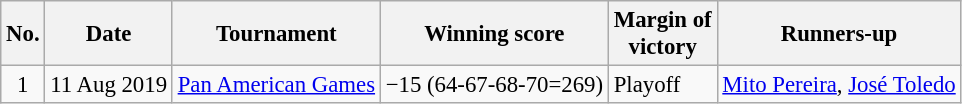<table class="wikitable" style="font-size:95%;">
<tr>
<th>No.</th>
<th>Date</th>
<th>Tournament</th>
<th>Winning score</th>
<th>Margin of<br>victory</th>
<th>Runners-up</th>
</tr>
<tr>
<td align=center>1</td>
<td align=right>11 Aug 2019</td>
<td><a href='#'>Pan American Games</a></td>
<td>−15 (64-67-68-70=269)</td>
<td>Playoff</td>
<td> <a href='#'>Mito Pereira</a>,  <a href='#'>José Toledo</a></td>
</tr>
</table>
